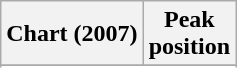<table class="wikitable sortable plainrowheaders" style="text-align:center;">
<tr>
<th scope="col">Chart (2007)</th>
<th scope="col">Peak<br>position</th>
</tr>
<tr>
</tr>
<tr>
</tr>
<tr>
</tr>
<tr>
</tr>
<tr>
</tr>
<tr>
</tr>
<tr>
</tr>
<tr>
</tr>
<tr>
</tr>
<tr>
</tr>
<tr>
</tr>
<tr>
</tr>
<tr>
</tr>
<tr>
</tr>
<tr>
</tr>
<tr>
</tr>
<tr>
</tr>
<tr>
</tr>
<tr>
</tr>
</table>
